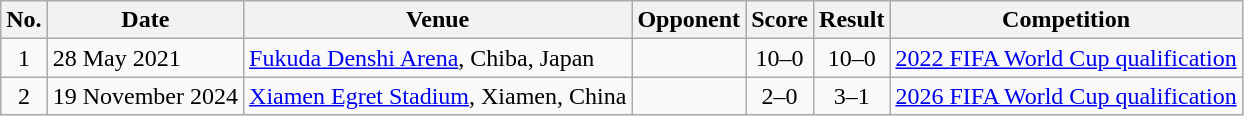<table class="wikitable">
<tr>
<th>No.</th>
<th>Date</th>
<th>Venue</th>
<th>Opponent</th>
<th>Score</th>
<th>Result</th>
<th>Competition</th>
</tr>
<tr>
<td align="center">1</td>
<td>28 May 2021</td>
<td><a href='#'>Fukuda Denshi Arena</a>, Chiba, Japan</td>
<td></td>
<td align="center">10–0</td>
<td align="center">10–0</td>
<td><a href='#'>2022 FIFA World Cup qualification</a></td>
</tr>
<tr>
<td align="center">2</td>
<td>19 November 2024</td>
<td><a href='#'>Xiamen Egret Stadium</a>, Xiamen, China</td>
<td></td>
<td align="center">2–0</td>
<td align="center">3–1</td>
<td><a href='#'>2026 FIFA World Cup qualification</a></td>
</tr>
</table>
